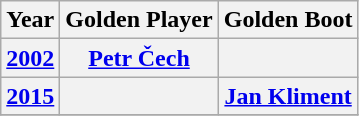<table class="wikitable" style="text-align: center;">
<tr>
<th>Year</th>
<th>Golden Player</th>
<th>Golden Boot</th>
</tr>
<tr>
<th> <a href='#'>2002</a></th>
<th><a href='#'>Petr Čech</a></th>
<th></th>
</tr>
<tr>
<th> <a href='#'>2015</a></th>
<th></th>
<th><a href='#'>Jan Kliment</a></th>
</tr>
<tr>
</tr>
</table>
